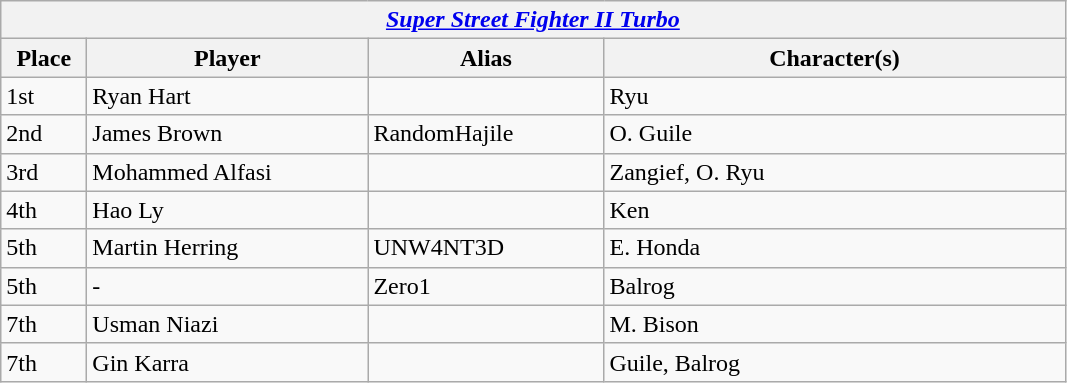<table class="wikitable">
<tr>
<th colspan="4"><strong><em><a href='#'>Super Street Fighter II Turbo</a></em></strong></th>
</tr>
<tr>
<th style="width:50px;">Place</th>
<th style="width:180px;">Player</th>
<th style="width:150px;">Alias</th>
<th style="width:300px;">Character(s)</th>
</tr>
<tr>
<td>1st</td>
<td> Ryan Hart</td>
<td></td>
<td>Ryu</td>
</tr>
<tr>
<td>2nd</td>
<td> James Brown</td>
<td>RandomHajile</td>
<td>O. Guile</td>
</tr>
<tr>
<td>3rd</td>
<td> Mohammed Alfasi</td>
<td></td>
<td>Zangief, O. Ryu</td>
</tr>
<tr>
<td>4th</td>
<td> Hao Ly</td>
<td></td>
<td>Ken</td>
</tr>
<tr>
<td>5th</td>
<td> Martin Herring</td>
<td>UNW4NT3D</td>
<td>E. Honda</td>
</tr>
<tr>
<td>5th</td>
<td> -</td>
<td>Zero1</td>
<td>Balrog</td>
</tr>
<tr>
<td>7th</td>
<td> Usman Niazi</td>
<td></td>
<td>M. Bison</td>
</tr>
<tr>
<td>7th</td>
<td> Gin Karra</td>
<td></td>
<td>Guile, Balrog</td>
</tr>
</table>
